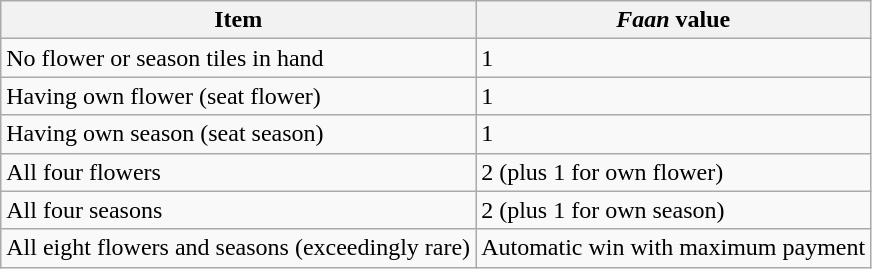<table class="wikitable">
<tr>
<th>Item</th>
<th><em>Faan</em> value</th>
</tr>
<tr>
<td>No flower or season tiles in hand</td>
<td>1</td>
</tr>
<tr>
<td>Having own flower (seat flower)</td>
<td>1</td>
</tr>
<tr>
<td>Having own season (seat season)</td>
<td>1</td>
</tr>
<tr>
<td>All four flowers</td>
<td>2 (plus 1 for own flower)</td>
</tr>
<tr>
<td>All four seasons</td>
<td>2 (plus 1 for own season)</td>
</tr>
<tr>
<td>All eight flowers and seasons (exceedingly rare)</td>
<td>Automatic win with maximum payment</td>
</tr>
</table>
